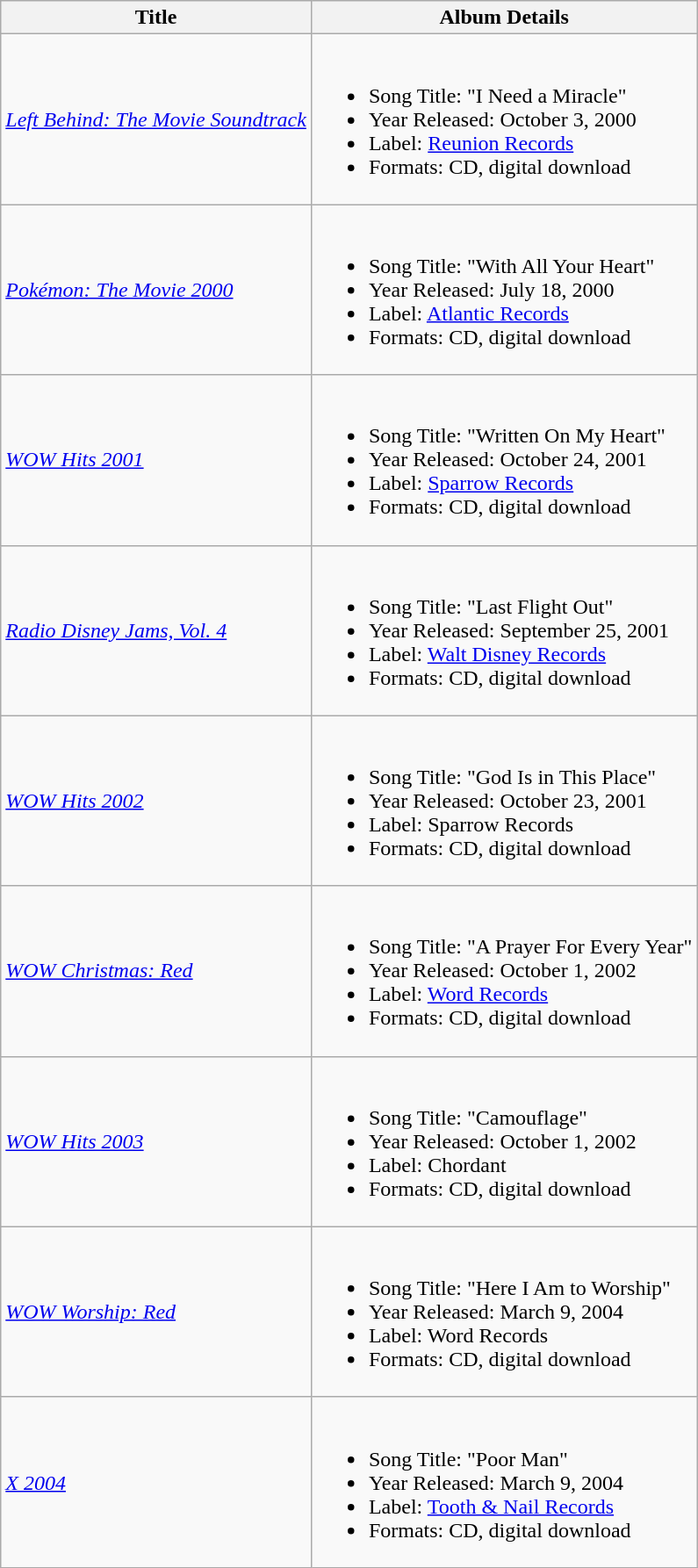<table class=wikitable>
<tr>
<th align="left">Title</th>
<th align="left">Album Details</th>
</tr>
<tr>
<td scope="row"><em><a href='#'>Left Behind: The Movie Soundtrack</a></em></td>
<td><br><ul><li>Song Title: "I Need a Miracle"</li><li>Year Released: October 3, 2000</li><li>Label: <a href='#'>Reunion Records</a></li><li>Formats: CD, digital download</li></ul></td>
</tr>
<tr>
<td><em><a href='#'>Pokémon: The Movie 2000</a></em></td>
<td><br><ul><li>Song Title: "With All Your Heart"</li><li>Year Released: July 18, 2000</li><li>Label: <a href='#'>Atlantic Records</a></li><li>Formats: CD, digital download</li></ul></td>
</tr>
<tr>
<td><em><a href='#'>WOW Hits 2001</a></em></td>
<td><br><ul><li>Song Title: "Written On My Heart"</li><li>Year Released: October 24, 2001</li><li>Label: <a href='#'>Sparrow Records</a></li><li>Formats: CD, digital download</li></ul></td>
</tr>
<tr>
<td><em><a href='#'>Radio Disney Jams, Vol. 4</a></em></td>
<td><br><ul><li>Song Title: "Last Flight Out"</li><li>Year Released: September 25, 2001</li><li>Label: <a href='#'>Walt Disney Records</a></li><li>Formats: CD, digital download</li></ul></td>
</tr>
<tr>
<td><em><a href='#'>WOW Hits 2002</a></em></td>
<td><br><ul><li>Song Title: "God Is in This Place"</li><li>Year Released: October 23, 2001</li><li>Label: Sparrow Records</li><li>Formats: CD, digital download</li></ul></td>
</tr>
<tr>
<td><em><a href='#'>WOW Christmas: Red</a></em></td>
<td><br><ul><li>Song Title: "A Prayer For Every Year"</li><li>Year Released: October 1, 2002</li><li>Label: <a href='#'>Word Records</a></li><li>Formats: CD, digital download</li></ul></td>
</tr>
<tr>
<td><em><a href='#'>WOW Hits 2003</a></em></td>
<td><br><ul><li>Song Title: "Camouflage"</li><li>Year Released: October 1, 2002</li><li>Label: Chordant</li><li>Formats: CD, digital download</li></ul></td>
</tr>
<tr>
<td><em><a href='#'>WOW Worship: Red</a></em></td>
<td><br><ul><li>Song Title: "Here I Am to Worship"</li><li>Year Released: March 9, 2004</li><li>Label: Word Records</li><li>Formats: CD, digital download</li></ul></td>
</tr>
<tr>
<td><em><a href='#'>X 2004</a></em></td>
<td><br><ul><li>Song Title: "Poor Man"</li><li>Year Released: March 9, 2004</li><li>Label: <a href='#'>Tooth & Nail Records</a></li><li>Formats: CD, digital download</li></ul></td>
</tr>
</table>
